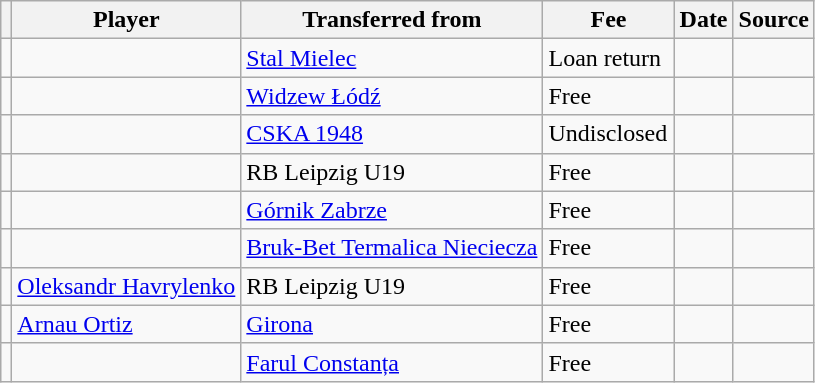<table class="wikitable plainrowheaders sortable">
<tr>
<th></th>
<th scope="col">Player</th>
<th>Transferred from</th>
<th style="width: 80px;">Fee</th>
<th scope="col">Date</th>
<th scope="col">Source</th>
</tr>
<tr>
<td align="center"></td>
<td></td>
<td> <a href='#'>Stal Mielec</a></td>
<td>Loan return</td>
<td></td>
<td></td>
</tr>
<tr>
<td align="center"></td>
<td> </td>
<td> <a href='#'>Widzew Łódź</a></td>
<td>Free</td>
<td></td>
<td></td>
</tr>
<tr>
<td align="center"></td>
<td></td>
<td> <a href='#'>CSKA 1948</a></td>
<td>Undisclosed</td>
<td></td>
<td></td>
</tr>
<tr>
<td align="center"></td>
<td></td>
<td> RB Leipzig U19</td>
<td>Free</td>
<td></td>
<td></td>
</tr>
<tr>
<td align="center"></td>
<td></td>
<td> <a href='#'>Górnik Zabrze</a></td>
<td>Free</td>
<td></td>
<td></td>
</tr>
<tr>
<td align="center"></td>
<td></td>
<td> <a href='#'>Bruk-Bet Termalica Nieciecza</a></td>
<td>Free</td>
<td></td>
<td></td>
</tr>
<tr>
<td align="center"></td>
<td> <a href='#'>Oleksandr Havrylenko</a></td>
<td> RB Leipzig U19</td>
<td>Free</td>
<td></td>
<td></td>
</tr>
<tr>
<td align="center"></td>
<td> <a href='#'>Arnau Ortiz</a></td>
<td> <a href='#'>Girona</a></td>
<td>Free</td>
<td></td>
<td></td>
</tr>
<tr>
<td align="center"></td>
<td> </td>
<td> <a href='#'>Farul Constanța</a></td>
<td>Free</td>
<td></td>
<td></td>
</tr>
</table>
